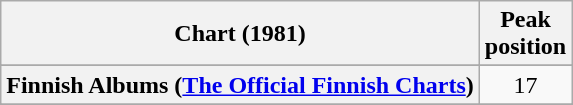<table class="wikitable sortable plainrowheaders">
<tr>
<th>Chart (1981)</th>
<th>Peak<br>position</th>
</tr>
<tr>
</tr>
<tr>
<th scope="row">Finnish Albums (<a href='#'>The Official Finnish Charts</a>)</th>
<td align="center">17</td>
</tr>
<tr>
</tr>
<tr>
</tr>
</table>
